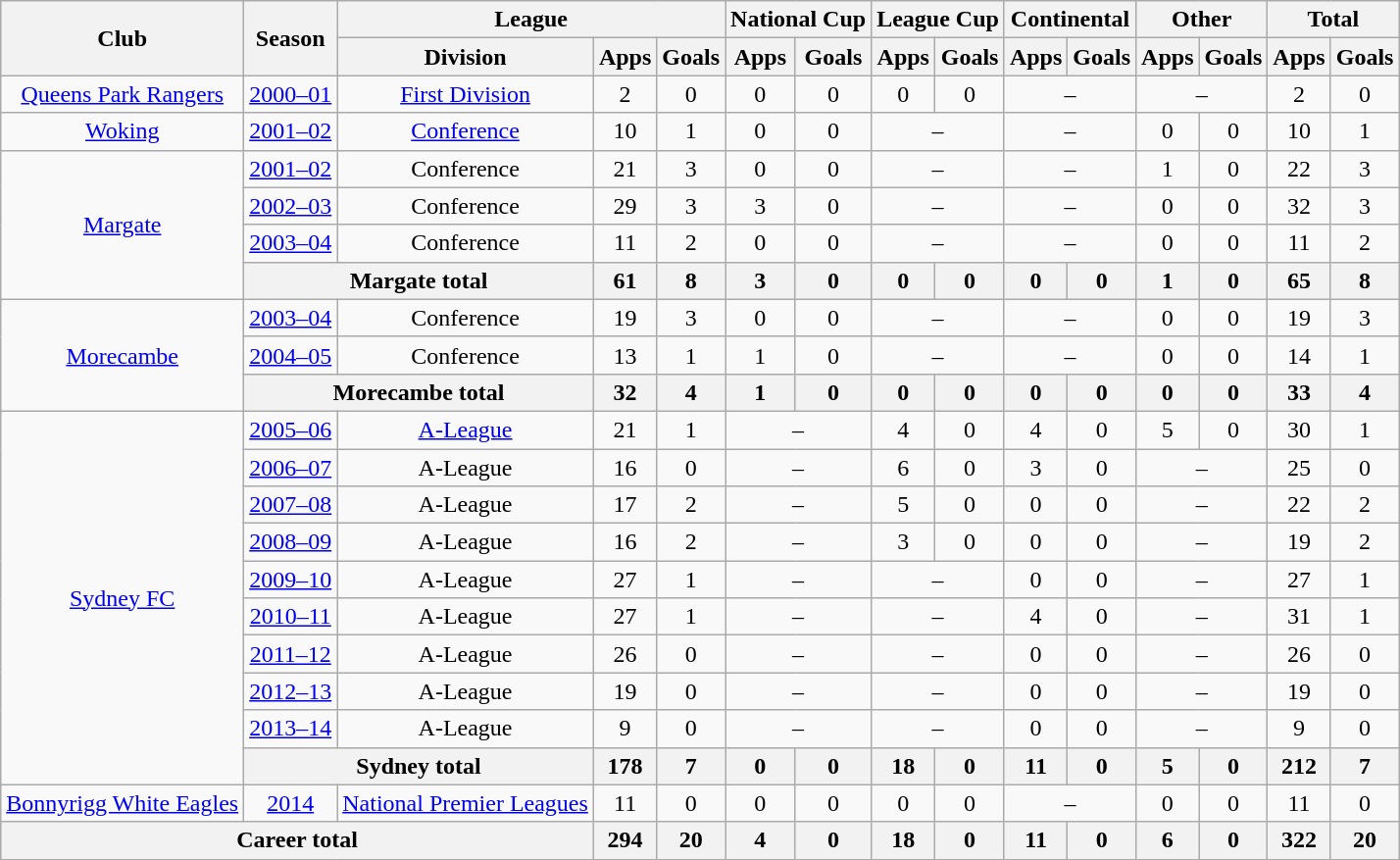<table class="wikitable" style="text-align:center">
<tr>
<th rowspan="2">Club</th>
<th rowspan="2">Season</th>
<th colspan="3">League</th>
<th colspan="2">National Cup</th>
<th colspan="2">League Cup</th>
<th colspan="2">Continental</th>
<th colspan="2">Other</th>
<th colspan="2">Total</th>
</tr>
<tr>
<th>Division</th>
<th>Apps</th>
<th>Goals</th>
<th>Apps</th>
<th>Goals</th>
<th>Apps</th>
<th>Goals</th>
<th>Apps</th>
<th>Goals</th>
<th>Apps</th>
<th>Goals</th>
<th>Apps</th>
<th>Goals</th>
</tr>
<tr>
<td><a href='#'>Queens Park Rangers</a></td>
<td><a href='#'>2000–01</a></td>
<td><a href='#'>First Division</a></td>
<td>2</td>
<td>0</td>
<td>0</td>
<td>0</td>
<td>0</td>
<td>0</td>
<td colspan=2>–</td>
<td colspan=2>–</td>
<td>2</td>
<td>0</td>
</tr>
<tr>
<td><a href='#'>Woking</a></td>
<td><a href='#'>2001–02</a></td>
<td><a href='#'>Conference</a></td>
<td>10</td>
<td>1</td>
<td>0</td>
<td>0</td>
<td colspan=2>–</td>
<td colspan=2>–</td>
<td>0</td>
<td>0</td>
<td>10</td>
<td>1</td>
</tr>
<tr>
<td rowspan=4><a href='#'>Margate</a></td>
<td><a href='#'>2001–02</a></td>
<td>Conference</td>
<td>21</td>
<td>3</td>
<td>0</td>
<td>0</td>
<td colspan=2>–</td>
<td colspan=2>–</td>
<td>1</td>
<td>0</td>
<td>22</td>
<td>3</td>
</tr>
<tr>
<td><a href='#'>2002–03</a></td>
<td>Conference</td>
<td>29</td>
<td>3</td>
<td>3</td>
<td>0</td>
<td colspan=2>–</td>
<td colspan=2>–</td>
<td>0</td>
<td>0</td>
<td>32</td>
<td>3</td>
</tr>
<tr>
<td><a href='#'>2003–04</a></td>
<td>Conference</td>
<td>11</td>
<td>2</td>
<td>0</td>
<td>0</td>
<td colspan=2>–</td>
<td colspan=2>–</td>
<td>0</td>
<td>0</td>
<td>11</td>
<td>2</td>
</tr>
<tr>
<th colspan=2>Margate total</th>
<th>61</th>
<th>8</th>
<th>3</th>
<th>0</th>
<th>0</th>
<th>0</th>
<th>0</th>
<th>0</th>
<th>1</th>
<th>0</th>
<th>65</th>
<th>8</th>
</tr>
<tr>
<td rowspan=3><a href='#'>Morecambe</a></td>
<td><a href='#'>2003–04</a></td>
<td>Conference</td>
<td>19</td>
<td>3</td>
<td>0</td>
<td>0</td>
<td colspan=2>–</td>
<td colspan=2>–</td>
<td>0</td>
<td>0</td>
<td>19</td>
<td>3</td>
</tr>
<tr>
<td><a href='#'>2004–05</a></td>
<td>Conference</td>
<td>13</td>
<td>1</td>
<td>1</td>
<td>0</td>
<td colspan=2>–</td>
<td colspan=2>–</td>
<td>0</td>
<td>0</td>
<td>14</td>
<td>1</td>
</tr>
<tr>
<th colspan=2>Morecambe total</th>
<th>32</th>
<th>4</th>
<th>1</th>
<th>0</th>
<th>0</th>
<th>0</th>
<th>0</th>
<th>0</th>
<th>0</th>
<th>0</th>
<th>33</th>
<th>4</th>
</tr>
<tr>
<td rowspan=10><a href='#'>Sydney FC</a></td>
<td><a href='#'>2005–06</a></td>
<td><a href='#'>A-League</a></td>
<td>21</td>
<td>1</td>
<td colspan=2>–</td>
<td>4</td>
<td>0</td>
<td>4</td>
<td>0</td>
<td>5</td>
<td>0</td>
<td>30</td>
<td>1</td>
</tr>
<tr>
<td><a href='#'>2006–07</a></td>
<td>A-League</td>
<td>16</td>
<td>0</td>
<td colspan=2>–</td>
<td>6</td>
<td>0</td>
<td>3</td>
<td>0</td>
<td colspan=2>–</td>
<td>25</td>
<td>0</td>
</tr>
<tr>
<td><a href='#'>2007–08</a></td>
<td>A-League</td>
<td>17</td>
<td>2</td>
<td colspan=2>–</td>
<td>5</td>
<td>0</td>
<td>0</td>
<td>0</td>
<td colspan=2>–</td>
<td>22</td>
<td>2</td>
</tr>
<tr>
<td><a href='#'>2008–09</a></td>
<td>A-League</td>
<td>16</td>
<td>2</td>
<td colspan=2>–</td>
<td>3</td>
<td>0</td>
<td>0</td>
<td>0</td>
<td colspan=2>–</td>
<td>19</td>
<td>2</td>
</tr>
<tr>
<td><a href='#'>2009–10</a></td>
<td>A-League</td>
<td>27</td>
<td>1</td>
<td colspan=2>–</td>
<td colspan=2>–</td>
<td>0</td>
<td>0</td>
<td colspan=2>–</td>
<td>27</td>
<td>1</td>
</tr>
<tr>
<td><a href='#'>2010–11</a></td>
<td>A-League</td>
<td>27</td>
<td>1</td>
<td colspan=2>–</td>
<td colspan=2>–</td>
<td>4</td>
<td>0</td>
<td colspan=2>–</td>
<td>31</td>
<td>1</td>
</tr>
<tr>
<td><a href='#'>2011–12</a></td>
<td>A-League</td>
<td>26</td>
<td>0</td>
<td colspan=2>–</td>
<td colspan=2>–</td>
<td>0</td>
<td>0</td>
<td colspan=2>–</td>
<td>26</td>
<td>0</td>
</tr>
<tr>
<td><a href='#'>2012–13</a></td>
<td>A-League</td>
<td>19</td>
<td>0</td>
<td colspan=2>–</td>
<td colspan=2>–</td>
<td>0</td>
<td>0</td>
<td colspan=2>–</td>
<td>19</td>
<td>0</td>
</tr>
<tr>
<td><a href='#'>2013–14</a></td>
<td>A-League</td>
<td>9</td>
<td>0</td>
<td colspan=2>–</td>
<td colspan=2>–</td>
<td>0</td>
<td>0</td>
<td colspan=2>–</td>
<td>9</td>
<td>0</td>
</tr>
<tr>
<th colspan=2>Sydney total</th>
<th>178</th>
<th>7</th>
<th>0</th>
<th>0</th>
<th>18</th>
<th>0</th>
<th>11</th>
<th>0</th>
<th>5</th>
<th>0</th>
<th>212</th>
<th>7</th>
</tr>
<tr>
<td><a href='#'>Bonnyrigg White Eagles</a></td>
<td><a href='#'>2014</a></td>
<td><a href='#'>National Premier Leagues</a></td>
<td>11</td>
<td>0</td>
<td>0</td>
<td>0</td>
<td>0</td>
<td>0</td>
<td colspan=2>–</td>
<td>0</td>
<td>0</td>
<td>11</td>
<td>0</td>
</tr>
<tr>
<th colspan=3>Career total</th>
<th>294</th>
<th>20</th>
<th>4</th>
<th>0</th>
<th>18</th>
<th>0</th>
<th>11</th>
<th>0</th>
<th>6</th>
<th>0</th>
<th>322</th>
<th>20</th>
</tr>
</table>
